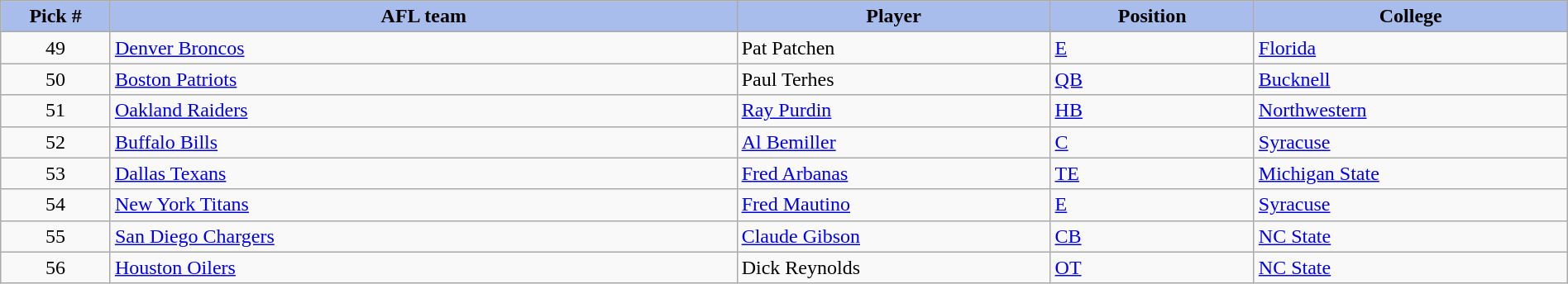<table class="wikitable sortable sortable" style="width: 100%">
<tr>
<th style="background:#A8BDEC;" width=7%>Pick #</th>
<th width=40% style="background:#A8BDEC;">AFL team</th>
<th width=20% style="background:#A8BDEC;">Player</th>
<th width=13% style="background:#A8BDEC;">Position</th>
<th style="background:#A8BDEC;">College</th>
</tr>
<tr>
<td align="center">49</td>
<td><a href='#'>Denver Broncos</a></td>
<td>Pat Patchen</td>
<td><a href='#'>E</a></td>
<td><a href='#'>Florida</a></td>
</tr>
<tr>
<td align="center">50</td>
<td><a href='#'>Boston Patriots</a></td>
<td>Paul Terhes</td>
<td><a href='#'>QB</a></td>
<td><a href='#'>Bucknell</a></td>
</tr>
<tr>
<td align="center">51</td>
<td><a href='#'>Oakland Raiders</a></td>
<td><a href='#'>Ray Purdin</a></td>
<td><a href='#'>HB</a></td>
<td><a href='#'>Northwestern</a></td>
</tr>
<tr>
<td align="center">52</td>
<td><a href='#'>Buffalo Bills</a></td>
<td><a href='#'>Al Bemiller</a></td>
<td><a href='#'>C</a></td>
<td><a href='#'>Syracuse</a></td>
</tr>
<tr>
<td align="center">53</td>
<td><a href='#'>Dallas Texans</a></td>
<td><a href='#'>Fred Arbanas</a></td>
<td><a href='#'>TE</a></td>
<td><a href='#'>Michigan State</a></td>
</tr>
<tr>
<td align="center">54</td>
<td><a href='#'>New York Titans</a></td>
<td><a href='#'>Fred Mautino</a></td>
<td><a href='#'>E</a></td>
<td><a href='#'>Syracuse</a></td>
</tr>
<tr>
<td align="center">55</td>
<td><a href='#'>San Diego Chargers</a></td>
<td><a href='#'>Claude Gibson</a></td>
<td><a href='#'>CB</a></td>
<td><a href='#'>NC State</a></td>
</tr>
<tr>
<td align="center">56</td>
<td><a href='#'>Houston Oilers</a></td>
<td>Dick Reynolds</td>
<td><a href='#'>OT</a></td>
<td><a href='#'>NC State</a></td>
</tr>
</table>
